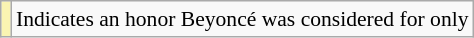<table class="wikitable" style="font-size:90%;">
<tr>
<td style="background-color:#faf4b2"></td>
<td>Indicates an honor Beyoncé was considered for only</td>
</tr>
</table>
